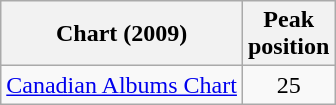<table class="wikitable sortable">
<tr>
<th align="left">Chart (2009)</th>
<th align="left">Peak<br>position</th>
</tr>
<tr>
<td align="left"><a href='#'>Canadian Albums Chart</a></td>
<td style="text-align:center;">25</td>
</tr>
</table>
